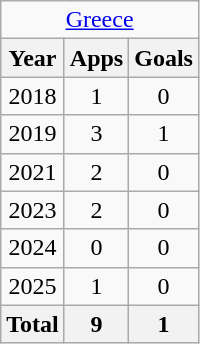<table class="wikitable" style="text-align:center">
<tr>
<td colspan="6"><a href='#'>Greece</a></td>
</tr>
<tr>
<th>Year</th>
<th>Apps</th>
<th>Goals</th>
</tr>
<tr>
<td>2018</td>
<td>1</td>
<td>0</td>
</tr>
<tr>
<td>2019</td>
<td>3</td>
<td>1</td>
</tr>
<tr>
<td>2021</td>
<td>2</td>
<td>0</td>
</tr>
<tr>
<td>2023</td>
<td>2</td>
<td>0</td>
</tr>
<tr>
<td>2024</td>
<td>0</td>
<td>0</td>
</tr>
<tr>
<td>2025</td>
<td>1</td>
<td>0</td>
</tr>
<tr>
<th>Total</th>
<th>9</th>
<th>1</th>
</tr>
</table>
